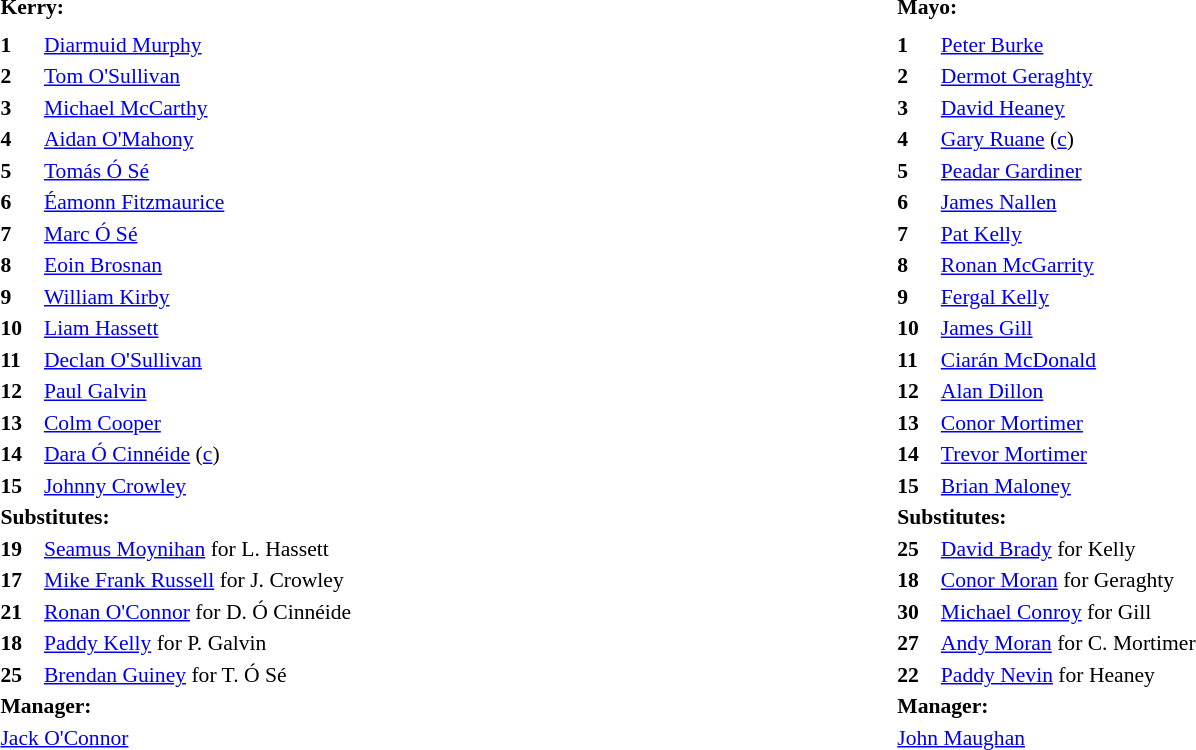<table width="92%">
<tr>
<td valign="top" width="50%"><br><table style="font-size: 90%" cellspacing="4" cellpadding="0" align="center">
<tr>
<td colspan="4"><strong>Kerry:</strong></td>
</tr>
<tr>
<th width=25></th>
</tr>
<tr>
<td><strong>1</strong></td>
<td><a href='#'>Diarmuid Murphy</a></td>
<td></td>
<td></td>
</tr>
<tr>
<td><strong>2</strong></td>
<td><a href='#'>Tom O'Sullivan</a></td>
<td></td>
<td></td>
</tr>
<tr>
<td><strong>3</strong></td>
<td><a href='#'>Michael McCarthy</a></td>
<td></td>
<td></td>
</tr>
<tr>
<td><strong>4</strong></td>
<td><a href='#'>Aidan O'Mahony</a></td>
<td></td>
<td></td>
</tr>
<tr>
<td><strong>5</strong></td>
<td><a href='#'>Tomás Ó Sé</a></td>
<td></td>
<td></td>
</tr>
<tr>
<td><strong>6</strong></td>
<td><a href='#'>Éamonn Fitzmaurice</a></td>
<td></td>
<td></td>
</tr>
<tr>
<td><strong>7</strong></td>
<td><a href='#'>Marc Ó Sé</a></td>
<td></td>
<td></td>
</tr>
<tr>
<td><strong>8</strong></td>
<td><a href='#'>Eoin Brosnan</a></td>
<td></td>
<td></td>
</tr>
<tr>
<td><strong>9</strong></td>
<td><a href='#'>William Kirby</a></td>
<td></td>
<td></td>
</tr>
<tr>
<td><strong>10</strong></td>
<td><a href='#'>Liam Hassett</a></td>
<td></td>
<td></td>
</tr>
<tr>
<td><strong>11</strong></td>
<td><a href='#'>Declan O'Sullivan</a></td>
<td></td>
<td></td>
</tr>
<tr>
<td><strong>12</strong></td>
<td><a href='#'>Paul Galvin</a></td>
<td></td>
<td></td>
</tr>
<tr>
<td><strong>13</strong></td>
<td><a href='#'>Colm Cooper</a></td>
<td></td>
<td></td>
</tr>
<tr>
<td><strong>14</strong></td>
<td><a href='#'>Dara Ó Cinnéide</a> (<a href='#'>c</a>)</td>
<td></td>
<td></td>
</tr>
<tr>
<td><strong>15</strong></td>
<td><a href='#'>Johnny Crowley</a></td>
<td></td>
<td></td>
</tr>
<tr>
<td colspan=3><strong>Substitutes:</strong></td>
</tr>
<tr>
<td><strong>19</strong></td>
<td><a href='#'>Seamus Moynihan</a> for L. Hassett</td>
<td></td>
<td></td>
</tr>
<tr>
<td><strong>17</strong></td>
<td><a href='#'>Mike Frank Russell</a> for J. Crowley</td>
<td></td>
<td></td>
</tr>
<tr>
<td><strong>21</strong></td>
<td><a href='#'>Ronan O'Connor</a> for D. Ó Cinnéide</td>
<td></td>
<td></td>
</tr>
<tr>
<td><strong>18</strong></td>
<td><a href='#'>Paddy Kelly</a> for P. Galvin</td>
<td></td>
<td></td>
</tr>
<tr>
<td><strong>25</strong></td>
<td><a href='#'>Brendan Guiney</a> for T. Ó Sé</td>
<td></td>
<td></td>
</tr>
<tr>
<td colspan=3><strong>Manager:</strong></td>
</tr>
<tr>
<td colspan=3><a href='#'>Jack O'Connor</a></td>
</tr>
</table>
</td>
<td valign="top" width="50%"><br><table style="font-size: 90%" cellspacing="4" cellpadding="0" align="center">
<tr>
<td colspan="4"><strong>Mayo:</strong></td>
</tr>
<tr>
<th width=25></th>
</tr>
<tr>
<td><strong>1</strong></td>
<td><a href='#'>Peter Burke</a></td>
<td></td>
<td></td>
</tr>
<tr>
<td><strong>2</strong></td>
<td><a href='#'>Dermot Geraghty</a></td>
<td></td>
<td></td>
</tr>
<tr>
<td><strong>3</strong></td>
<td><a href='#'>David Heaney</a></td>
<td></td>
<td></td>
</tr>
<tr>
<td><strong>4</strong></td>
<td><a href='#'>Gary Ruane</a> (<a href='#'>c</a>)</td>
<td></td>
<td></td>
</tr>
<tr>
<td><strong>5</strong></td>
<td><a href='#'>Peadar Gardiner</a></td>
<td></td>
<td></td>
</tr>
<tr>
<td><strong>6</strong></td>
<td><a href='#'>James Nallen</a></td>
<td></td>
<td></td>
</tr>
<tr>
<td><strong>7</strong></td>
<td><a href='#'>Pat Kelly</a></td>
<td></td>
<td></td>
</tr>
<tr>
<td><strong>8</strong></td>
<td><a href='#'>Ronan McGarrity</a></td>
<td></td>
<td></td>
</tr>
<tr>
<td><strong>9</strong></td>
<td><a href='#'>Fergal Kelly</a></td>
<td></td>
<td></td>
</tr>
<tr>
<td><strong>10</strong></td>
<td><a href='#'>James Gill</a></td>
<td></td>
<td></td>
</tr>
<tr>
<td><strong>11</strong></td>
<td><a href='#'>Ciarán McDonald</a></td>
<td></td>
<td></td>
</tr>
<tr>
<td><strong>12</strong></td>
<td><a href='#'>Alan Dillon</a></td>
<td></td>
<td></td>
</tr>
<tr>
<td><strong>13</strong></td>
<td><a href='#'>Conor Mortimer</a></td>
<td></td>
<td></td>
</tr>
<tr>
<td><strong>14</strong></td>
<td><a href='#'>Trevor Mortimer</a></td>
<td></td>
<td></td>
</tr>
<tr>
<td><strong>15</strong></td>
<td><a href='#'>Brian Maloney</a></td>
<td></td>
<td></td>
</tr>
<tr>
<td colspan=3><strong>Substitutes:</strong></td>
</tr>
<tr>
<td><strong>25</strong></td>
<td><a href='#'>David Brady</a> for Kelly</td>
<td></td>
<td></td>
</tr>
<tr>
<td><strong>18</strong></td>
<td><a href='#'>Conor Moran</a> for Geraghty</td>
<td></td>
<td></td>
</tr>
<tr>
<td><strong>30</strong></td>
<td><a href='#'>Michael Conroy</a> for Gill</td>
<td></td>
<td></td>
</tr>
<tr>
<td><strong>27</strong></td>
<td><a href='#'>Andy Moran</a> for C. Mortimer</td>
<td></td>
<td></td>
</tr>
<tr>
<td><strong>22</strong></td>
<td><a href='#'>Paddy Nevin</a> for Heaney</td>
<td></td>
<td></td>
</tr>
<tr>
<td colspan=3><strong>Manager:</strong></td>
</tr>
<tr>
<td colspan=4><a href='#'>John Maughan</a></td>
</tr>
</table>
</td>
</tr>
</table>
